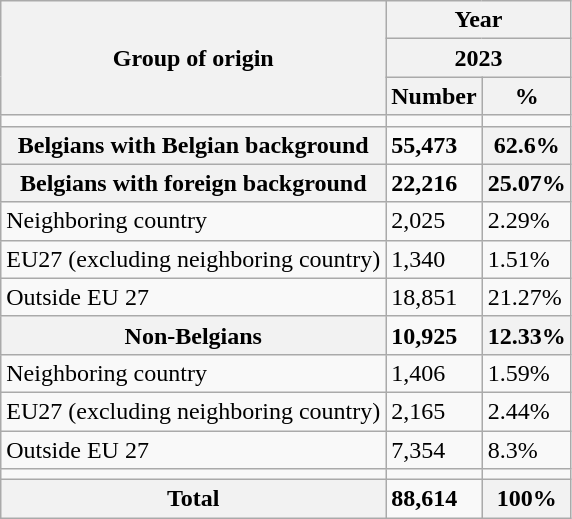<table class="wikitable sortable mw-collapsible">
<tr>
<th rowspan="3">Group of origin</th>
<th colspan="2">Year</th>
</tr>
<tr>
<th colspan="2">2023</th>
</tr>
<tr>
<th>Number</th>
<th>%</th>
</tr>
<tr>
<td></td>
<td></td>
<td></td>
</tr>
<tr>
<th>Belgians with Belgian background</th>
<td><strong>55,473</strong></td>
<th>62.6%</th>
</tr>
<tr>
<th>Belgians with foreign background</th>
<td><strong>22,216</strong></td>
<th>25.07%</th>
</tr>
<tr>
<td>Neighboring country</td>
<td>2,025</td>
<td>2.29%</td>
</tr>
<tr>
<td>EU27 (excluding neighboring country)</td>
<td>1,340</td>
<td>1.51%</td>
</tr>
<tr>
<td>Outside EU 27</td>
<td>18,851</td>
<td>21.27%</td>
</tr>
<tr>
<th>Non-Belgians</th>
<td><strong>10,925</strong></td>
<th>12.33%</th>
</tr>
<tr>
<td>Neighboring country</td>
<td>1,406</td>
<td>1.59%</td>
</tr>
<tr>
<td>EU27 (excluding neighboring country)</td>
<td>2,165</td>
<td>2.44%</td>
</tr>
<tr>
<td>Outside EU 27</td>
<td>7,354</td>
<td>8.3%</td>
</tr>
<tr>
<td></td>
<td></td>
<td></td>
</tr>
<tr>
<th>Total</th>
<td><strong>88,614</strong></td>
<th>100%</th>
</tr>
</table>
